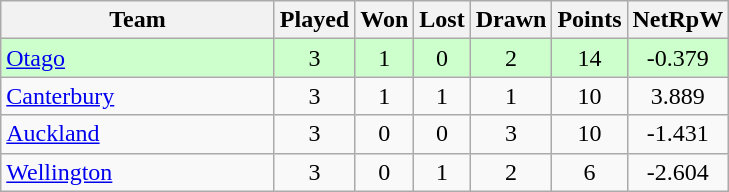<table class="wikitable" style="text-align:center;">
<tr>
<th width=175>Team</th>
<th style="width:30px;" abbr="Played">Played</th>
<th style="width:30px;" abbr="Won">Won</th>
<th style="width:30px;" abbr="Lost">Lost</th>
<th style="width:30px;" abbr="Drawn">Drawn</th>
<th style="width:30px;" abbr="Points">Points</th>
<th style="width:30px;" abbr="NetRpW">NetRpW</th>
</tr>
<tr style="background:#cfc">
<td style="text-align:left;"><a href='#'>Otago</a></td>
<td>3</td>
<td>1</td>
<td>0</td>
<td>2</td>
<td>14</td>
<td>-0.379</td>
</tr>
<tr>
<td style="text-align:left;"><a href='#'>Canterbury</a></td>
<td>3</td>
<td>1</td>
<td>1</td>
<td>1</td>
<td>10</td>
<td>3.889</td>
</tr>
<tr>
<td style="text-align:left;"><a href='#'>Auckland</a></td>
<td>3</td>
<td>0</td>
<td>0</td>
<td>3</td>
<td>10</td>
<td>-1.431</td>
</tr>
<tr>
<td style="text-align:left;"><a href='#'>Wellington</a></td>
<td>3</td>
<td>0</td>
<td>1</td>
<td>2</td>
<td>6</td>
<td>-2.604</td>
</tr>
</table>
